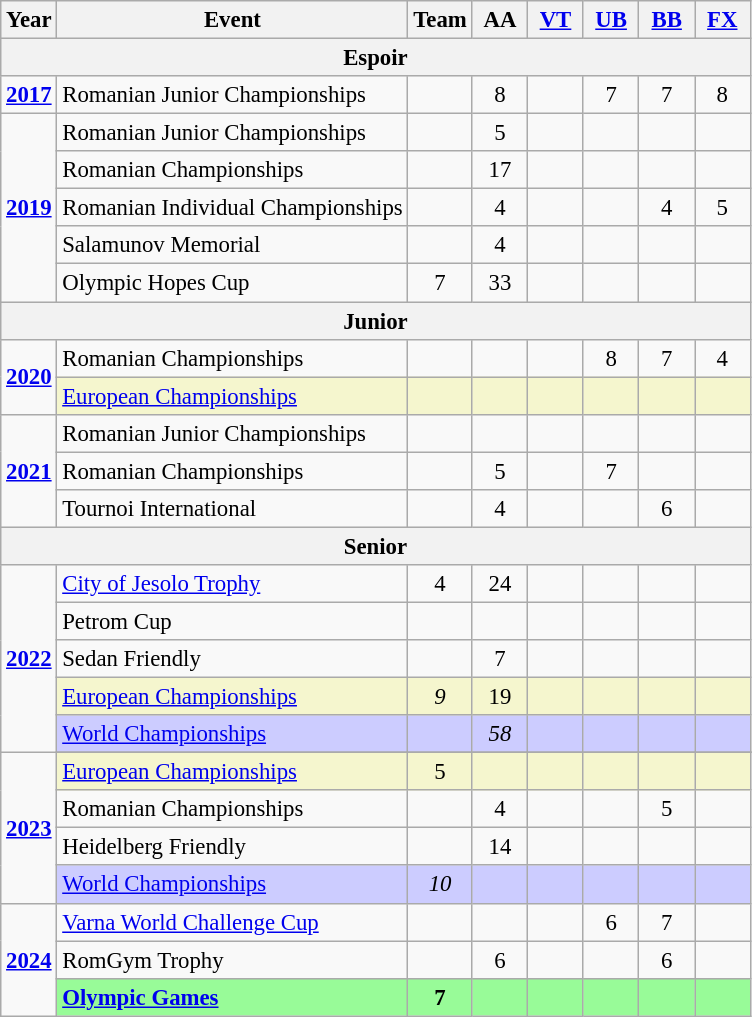<table class="wikitable" style="text-align:center; font-size:95%;">
<tr>
<th align=center>Year</th>
<th align=center>Event</th>
<th style="width:30px;">Team</th>
<th style="width:30px;">AA</th>
<th style="width:30px;"><a href='#'>VT</a></th>
<th style="width:30px;"><a href='#'>UB</a></th>
<th style="width:30px;"><a href='#'>BB</a></th>
<th style="width:30px;"><a href='#'>FX</a></th>
</tr>
<tr>
<th colspan="8"><strong>Espoir</strong></th>
</tr>
<tr>
<td rowspan="1"><strong><a href='#'>2017</a></strong></td>
<td align=left>Romanian Junior Championships</td>
<td></td>
<td>8</td>
<td></td>
<td>7</td>
<td>7</td>
<td>8</td>
</tr>
<tr>
<td rowspan="5"><strong><a href='#'>2019</a></strong></td>
<td align=left>Romanian Junior Championships</td>
<td></td>
<td>5</td>
<td></td>
<td></td>
<td></td>
<td></td>
</tr>
<tr>
<td align=left>Romanian Championships</td>
<td></td>
<td>17</td>
<td></td>
<td></td>
<td></td>
<td></td>
</tr>
<tr>
<td align=left>Romanian Individual Championships</td>
<td></td>
<td>4</td>
<td></td>
<td></td>
<td>4</td>
<td>5</td>
</tr>
<tr>
<td align=left>Salamunov Memorial</td>
<td></td>
<td>4</td>
<td></td>
<td></td>
<td></td>
<td></td>
</tr>
<tr>
<td align=left>Olympic Hopes Cup</td>
<td>7</td>
<td>33</td>
<td></td>
<td></td>
<td></td>
<td></td>
</tr>
<tr>
<th colspan="8"><strong>Junior</strong></th>
</tr>
<tr>
<td rowspan="2"><strong><a href='#'>2020</a></strong></td>
<td align=left>Romanian Championships</td>
<td></td>
<td></td>
<td></td>
<td>8</td>
<td>7</td>
<td>4</td>
</tr>
<tr bgcolor=#F5F6CE>
<td align=left><a href='#'>European Championships</a></td>
<td></td>
<td></td>
<td></td>
<td></td>
<td></td>
<td></td>
</tr>
<tr>
<td rowspan="3"><strong><a href='#'>2021</a></strong></td>
<td align=left>Romanian Junior Championships</td>
<td></td>
<td></td>
<td></td>
<td></td>
<td></td>
<td></td>
</tr>
<tr>
<td align=left>Romanian Championships</td>
<td></td>
<td>5</td>
<td></td>
<td>7</td>
<td></td>
<td></td>
</tr>
<tr>
<td align=left>Tournoi International</td>
<td></td>
<td>4</td>
<td></td>
<td></td>
<td>6</td>
<td></td>
</tr>
<tr>
<th colspan="8"><strong>Senior</strong></th>
</tr>
<tr>
<td rowspan="5"><strong><a href='#'>2022</a></strong></td>
<td align=left><a href='#'>City of Jesolo Trophy</a></td>
<td>4</td>
<td>24</td>
<td></td>
<td></td>
<td></td>
<td></td>
</tr>
<tr>
<td align=left>Petrom Cup</td>
<td></td>
<td></td>
<td></td>
<td></td>
<td></td>
<td></td>
</tr>
<tr>
<td align=left>Sedan Friendly</td>
<td></td>
<td>7</td>
<td></td>
<td></td>
<td></td>
<td></td>
</tr>
<tr bgcolor=#F5F6CE>
<td align=left><a href='#'>European Championships</a></td>
<td><em>9</em></td>
<td>19</td>
<td></td>
<td></td>
<td></td>
<td></td>
</tr>
<tr bgcolor=#CCCCFF>
<td align=left><a href='#'>World Championships</a></td>
<td></td>
<td><em>58</em></td>
<td></td>
<td></td>
<td></td>
<td></td>
</tr>
<tr>
<td rowspan="5"><strong><a href='#'>2023</a></strong></td>
</tr>
<tr bgcolor=#F5F6CE>
<td align=left><a href='#'>European Championships</a></td>
<td>5</td>
<td></td>
<td></td>
<td></td>
<td></td>
<td></td>
</tr>
<tr>
<td align=left>Romanian Championships</td>
<td></td>
<td>4</td>
<td></td>
<td></td>
<td>5</td>
<td></td>
</tr>
<tr>
<td align=left>Heidelberg Friendly</td>
<td></td>
<td>14</td>
<td></td>
<td></td>
<td></td>
<td></td>
</tr>
<tr bgcolor=#CCCCFF>
<td align=left><a href='#'>World Championships</a></td>
<td><em>10</em></td>
<td></td>
<td></td>
<td></td>
<td></td>
<td></td>
</tr>
<tr>
<td rowspan="3"><strong><a href='#'>2024</a></strong></td>
<td align=left><a href='#'>Varna World Challenge Cup</a></td>
<td></td>
<td></td>
<td></td>
<td>6</td>
<td>7</td>
<td></td>
</tr>
<tr>
<td align=left>RomGym Trophy</td>
<td></td>
<td>6</td>
<td></td>
<td></td>
<td>6</td>
<td></td>
</tr>
<tr bgcolor=98FB98>
<td align=left><strong><a href='#'>Olympic Games</a></strong></td>
<td><strong>7</strong></td>
<td></td>
<td></td>
<td></td>
<td></td>
<td></td>
</tr>
</table>
